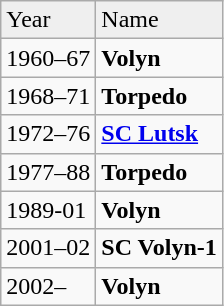<table class="wikitable">
<tr bgcolor="#efefef">
<td>Year</td>
<td>Name</td>
</tr>
<tr>
<td>1960–67</td>
<td><strong>Volyn</strong></td>
</tr>
<tr>
<td>1968–71</td>
<td><strong>Torpedo</strong></td>
</tr>
<tr>
<td>1972–76</td>
<td><strong><a href='#'>SC Lutsk</a></strong></td>
</tr>
<tr>
<td>1977–88</td>
<td><strong>Torpedo</strong></td>
</tr>
<tr>
<td>1989-01</td>
<td><strong>Volyn</strong></td>
</tr>
<tr>
<td>2001–02</td>
<td><strong>SC Volyn-1</strong></td>
</tr>
<tr>
<td>2002–</td>
<td><strong>Volyn</strong></td>
</tr>
</table>
